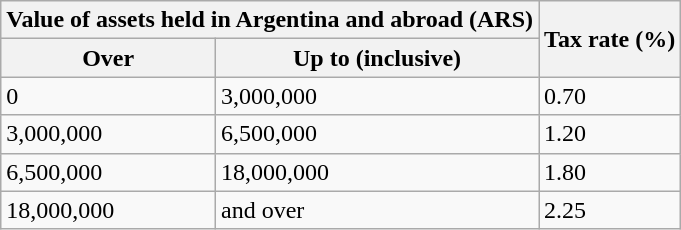<table class="wikitable">
<tr>
<th colspan="2">Value of assets held in Argentina and abroad (ARS)</th>
<th rowspan="2">Tax rate (%)</th>
</tr>
<tr>
<th>Over</th>
<th>Up to (inclusive)</th>
</tr>
<tr>
<td>0</td>
<td>3,000,000</td>
<td>0.70</td>
</tr>
<tr>
<td>3,000,000</td>
<td>6,500,000</td>
<td>1.20</td>
</tr>
<tr>
<td>6,500,000</td>
<td>18,000,000</td>
<td>1.80</td>
</tr>
<tr>
<td>18,000,000</td>
<td>and over</td>
<td>2.25</td>
</tr>
</table>
